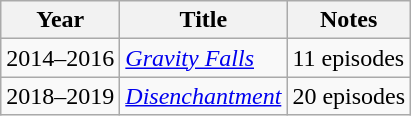<table class="wikitable">
<tr>
<th>Year</th>
<th>Title</th>
<th>Notes</th>
</tr>
<tr>
<td>2014–2016</td>
<td><em><a href='#'>Gravity Falls</a></em></td>
<td>11 episodes</td>
</tr>
<tr>
<td>2018–2019</td>
<td><em><a href='#'>Disenchantment</a></em></td>
<td>20 episodes</td>
</tr>
</table>
